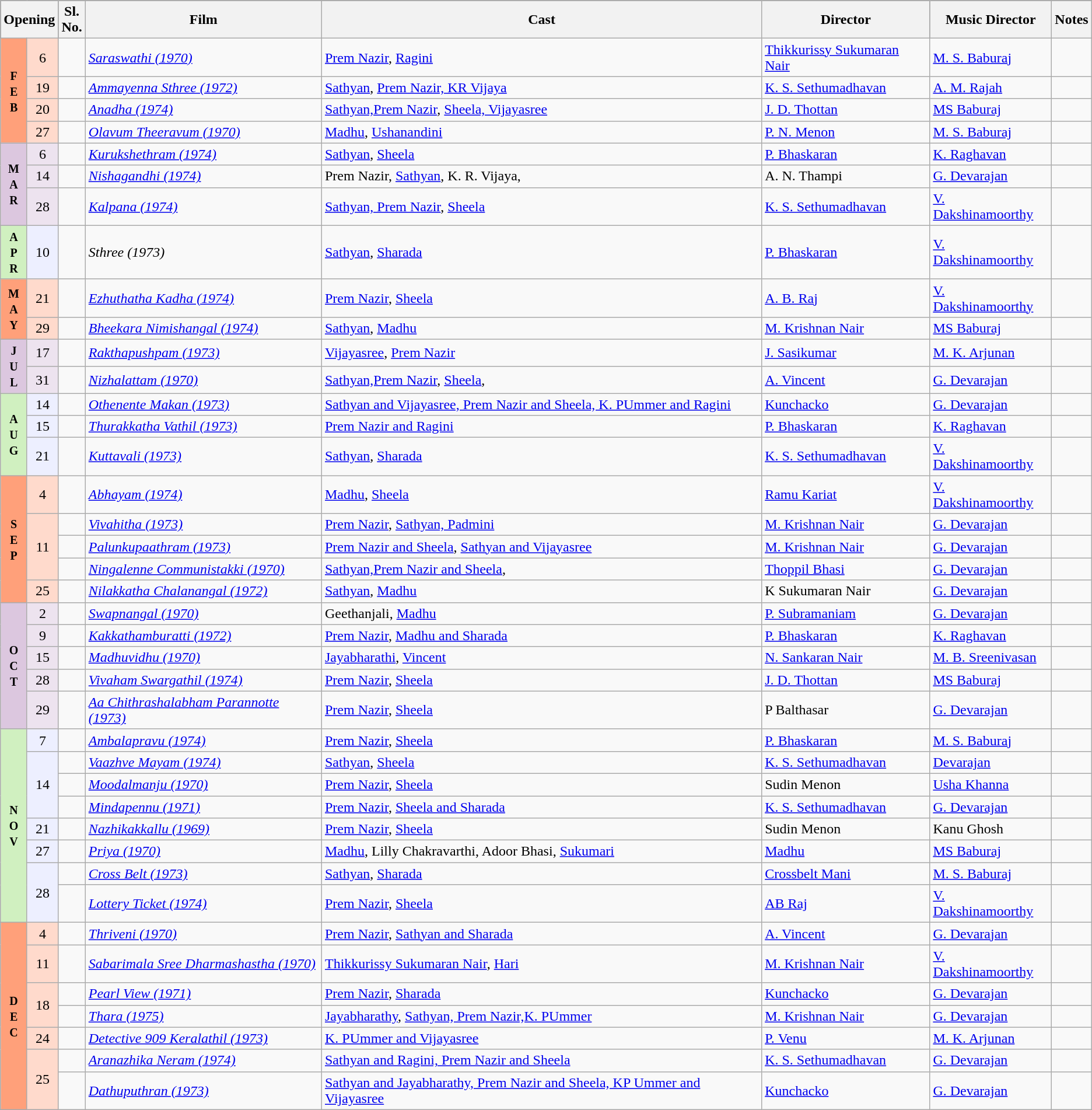<table class="wikitable">
<tr style="background:#000;">
<th colspan='2'>Opening</th>
<th>Sl.<br>No.</th>
<th>Film</th>
<th>Cast</th>
<th>Director</th>
<th>Music Director</th>
<th>Notes</th>
</tr>
<tr>
<td rowspan="4" style="text-align:center; background:#ffa07a; textcolor:#000;"><small><strong>F<br>E<br>B</strong></small></td>
<td rowspan="1"  style="text-align:center; background:#ffdacc; textcolor:#000;">6</td>
<td valign="center"></td>
<td><em><a href='#'>Saraswathi (1970)</a></em></td>
<td><a href='#'>Prem Nazir</a>, <a href='#'>Ragini</a></td>
<td><a href='#'>Thikkurissy Sukumaran Nair</a></td>
<td><a href='#'>M. S. Baburaj</a></td>
<td></td>
</tr>
<tr>
<td rowspan="1"  style="text-align:center; background:#ffdacc; textcolor:#000;">19</td>
<td valign="center"></td>
<td><em><a href='#'>Ammayenna Sthree (1972)</a></em></td>
<td><a href='#'>Sathyan</a>, <a href='#'>Prem Nazir, KR Vijaya</a></td>
<td><a href='#'>K. S. Sethumadhavan</a></td>
<td><a href='#'>A. M. Rajah</a></td>
<td></td>
</tr>
<tr>
<td rowspan="1"  style="text-align:center; background:#ffdacc; textcolor:#000;">20</td>
<td valign="center"></td>
<td><em><a href='#'>Anadha (1974)</a></em></td>
<td><a href='#'>Sathyan,Prem Nazir</a>, <a href='#'>Sheela, Vijayasree</a></td>
<td><a href='#'>J. D. Thottan</a></td>
<td><a href='#'>MS Baburaj</a></td>
<td></td>
</tr>
<tr>
<td rowspan="1"  style="text-align:center; background:#ffdacc; textcolor:#000;">27</td>
<td valign="center"></td>
<td><em><a href='#'>Olavum Theeravum (1970)</a></em></td>
<td><a href='#'>Madhu</a>, <a href='#'>Ushanandini</a></td>
<td><a href='#'>P. N. Menon</a></td>
<td><a href='#'>M. S. Baburaj</a></td>
<td></td>
</tr>
<tr>
<td rowspan="3" style="text-align:center; background:#dcc7df; textcolor:#000;"><small><strong>M<br>A<br>R</strong></small></td>
<td rowspan="1"  style="text-align:center; background:#ede3ef; textcolor:#000;">6</td>
<td valign="center"></td>
<td><em><a href='#'>Kurukshethram (1974)</a></em></td>
<td><a href='#'>Sathyan</a>, <a href='#'>Sheela</a></td>
<td><a href='#'>P. Bhaskaran</a></td>
<td><a href='#'>K. Raghavan</a></td>
<td></td>
</tr>
<tr>
<td rowspan="1"  style="text-align:center; background:#ede3ef; textcolor:#000;">14</td>
<td valign="center"></td>
<td><em><a href='#'>Nishagandhi (1974)</a></em></td>
<td>Prem Nazir, <a href='#'>Sathyan</a>, K. R. Vijaya,</td>
<td>A. N. Thampi</td>
<td><a href='#'>G. Devarajan</a></td>
<td></td>
</tr>
<tr>
<td rowspan="1"  style="text-align:center; background:#ede3ef; textcolor:#000;">28</td>
<td valign="center"></td>
<td><em><a href='#'>Kalpana (1974)</a></em></td>
<td><a href='#'>Sathyan, Prem Nazir</a>, <a href='#'>Sheela</a></td>
<td><a href='#'>K. S. Sethumadhavan</a></td>
<td><a href='#'>V. Dakshinamoorthy</a></td>
<td></td>
</tr>
<tr>
<td rowspan="1" style="text-align:center; background:#d0f0c0; textcolor:#000;"><small><strong>A<br>P<br>R</strong></small></td>
<td rowspan="1"  style="text-align:center; background:#edefff; textcolor:#000;">10</td>
<td valign="center"></td>
<td><em>Sthree (1973)</em></td>
<td><a href='#'>Sathyan</a>, <a href='#'>Sharada</a></td>
<td><a href='#'>P. Bhaskaran</a></td>
<td><a href='#'>V. Dakshinamoorthy</a></td>
<td></td>
</tr>
<tr>
<td rowspan="2" style="text-align:center; background:#ffa07a; textcolor:#000;"><small><strong>M<br>A<br>Y</strong></small></td>
<td rowspan="1"  style="text-align:center; background:#ffdacc; textcolor:#000;">21</td>
<td valign="center"></td>
<td><em><a href='#'>Ezhuthatha Kadha (1974)</a></em></td>
<td><a href='#'>Prem Nazir</a>, <a href='#'>Sheela</a></td>
<td><a href='#'>A. B. Raj</a></td>
<td><a href='#'>V. Dakshinamoorthy</a></td>
<td></td>
</tr>
<tr>
<td rowspan="1"  style="text-align:center; background:#ffdacc; textcolor:#000;">29</td>
<td valign="center"></td>
<td><em><a href='#'>Bheekara Nimishangal (1974)</a></em></td>
<td><a href='#'>Sathyan</a>, <a href='#'>Madhu</a></td>
<td><a href='#'>M. Krishnan Nair</a></td>
<td><a href='#'>MS Baburaj</a></td>
<td></td>
</tr>
<tr>
<td rowspan="2" style="text-align:center; background:#dcc7df; textcolor:#000;"><small><strong>J<br>U<br>L</strong></small></td>
<td rowspan="1"  style="text-align:center; background:#ede3ef; textcolor:#000;">17</td>
<td valign="center"></td>
<td><em><a href='#'>Rakthapushpam (1973)</a></em></td>
<td><a href='#'>Vijayasree</a>, <a href='#'>Prem Nazir</a></td>
<td><a href='#'>J. Sasikumar</a></td>
<td><a href='#'>M. K. Arjunan</a></td>
<td></td>
</tr>
<tr>
<td rowspan="1"  style="text-align:center; background:#ede3ef; textcolor:#000;">31</td>
<td valign="center"></td>
<td><em><a href='#'>Nizhalattam (1970)</a></em></td>
<td><a href='#'>Sathyan,Prem Nazir</a>, <a href='#'>Sheela</a>,</td>
<td><a href='#'>A. Vincent</a></td>
<td><a href='#'>G. Devarajan</a></td>
<td></td>
</tr>
<tr>
<td rowspan="3" style="text-align:center; background:#d0f0c0; textcolor:#000;"><small><strong>A<br>U<br>G</strong></small></td>
<td rowspan="1"  style="text-align:center; background:#edefff; textcolor:#000;">14</td>
<td valign="center"></td>
<td><em><a href='#'>Othenente Makan (1973)</a></em></td>
<td><a href='#'>Sathyan and Vijayasree, Prem Nazir and Sheela, K. PUmmer and Ragini</a></td>
<td><a href='#'>Kunchacko</a></td>
<td><a href='#'>G. Devarajan</a></td>
<td></td>
</tr>
<tr>
<td rowspan="1"  style="text-align:center; background:#edefff; textcolor:#000;">15</td>
<td valign="center"></td>
<td><em><a href='#'>Thurakkatha Vathil (1973)</a></em></td>
<td><a href='#'>Prem Nazir and Ragini</a></td>
<td><a href='#'>P. Bhaskaran</a></td>
<td><a href='#'>K. Raghavan</a></td>
<td></td>
</tr>
<tr>
<td rowspan="1"  style="text-align:center; background:#edefff; textcolor:#000;">21</td>
<td valign="center"></td>
<td><em><a href='#'>Kuttavali (1973)</a></em></td>
<td><a href='#'>Sathyan</a>, <a href='#'>Sharada</a></td>
<td><a href='#'>K. S. Sethumadhavan</a></td>
<td><a href='#'>V. Dakshinamoorthy</a></td>
<td></td>
</tr>
<tr>
<td rowspan="5" style="text-align:center; background:#ffa07a; textcolor:#000;"><small><strong>S<br>E<br>P</strong></small></td>
<td rowspan="1"  style="text-align:center; background:#ffdacc; textcolor:#000;">4</td>
<td valign="center"></td>
<td><em><a href='#'>Abhayam (1974)</a></em></td>
<td><a href='#'>Madhu</a>, <a href='#'>Sheela</a></td>
<td><a href='#'>Ramu Kariat</a></td>
<td><a href='#'>V. Dakshinamoorthy</a></td>
<td></td>
</tr>
<tr>
<td rowspan="3"  style="text-align:center; background:#ffdacc; textcolor:#000;">11</td>
<td valign="center"></td>
<td><em><a href='#'>Vivahitha (1973)</a></em></td>
<td><a href='#'>Prem Nazir</a>, <a href='#'>Sathyan, Padmini</a></td>
<td><a href='#'>M. Krishnan Nair</a></td>
<td><a href='#'>G. Devarajan</a></td>
<td></td>
</tr>
<tr>
<td valign="center"></td>
<td><em><a href='#'>Palunkupaathram (1973)</a></em></td>
<td><a href='#'>Prem Nazir and Sheela</a>, <a href='#'>Sathyan and Vijayasree</a></td>
<td><a href='#'>M. Krishnan Nair</a></td>
<td><a href='#'>G. Devarajan</a></td>
<td></td>
</tr>
<tr>
<td valign="center"></td>
<td><em><a href='#'>Ningalenne Communistakki (1970)</a></em></td>
<td><a href='#'>Sathyan,Prem Nazir and Sheela</a>,</td>
<td><a href='#'>Thoppil Bhasi</a></td>
<td><a href='#'>G. Devarajan</a></td>
<td></td>
</tr>
<tr>
<td rowspan="1"  style="text-align:center; background:#ffdacc; textcolor:#000;">25</td>
<td valign="center"></td>
<td><em><a href='#'>Nilakkatha Chalanangal (1972)</a></em></td>
<td><a href='#'>Sathyan</a>, <a href='#'>Madhu</a></td>
<td>K Sukumaran Nair</td>
<td><a href='#'>G. Devarajan</a></td>
<td></td>
</tr>
<tr>
<td rowspan="5" style="text-align:center; background:#dcc7df; textcolor:#000;"><small><strong>O<br>C<br>T</strong></small></td>
<td rowspan="1"  style="text-align:center; background:#ede3ef; textcolor:#000;">2</td>
<td valign="center"></td>
<td><em><a href='#'>Swapnangal (1970)</a></em></td>
<td>Geethanjali, <a href='#'>Madhu</a></td>
<td><a href='#'>P. Subramaniam</a></td>
<td><a href='#'>G. Devarajan</a></td>
<td></td>
</tr>
<tr>
<td rowspan="1"  style="text-align:center; background:#ede3ef; textcolor:#000;">9</td>
<td valign="center"></td>
<td><em><a href='#'>Kakkathamburatti (1972)</a></em></td>
<td><a href='#'>Prem Nazir</a>, <a href='#'>Madhu and Sharada</a></td>
<td><a href='#'>P. Bhaskaran</a></td>
<td><a href='#'>K. Raghavan</a></td>
<td></td>
</tr>
<tr>
<td rowspan="1"  style="text-align:center; background:#ede3ef; textcolor:#000;">15</td>
<td valign="center"></td>
<td><em><a href='#'>Madhuvidhu (1970)</a></em></td>
<td><a href='#'>Jayabharathi</a>, <a href='#'>Vincent</a></td>
<td><a href='#'>N. Sankaran Nair</a></td>
<td><a href='#'>M. B. Sreenivasan</a></td>
<td></td>
</tr>
<tr>
<td rowspan="1"  style="text-align:center; background:#ede3ef; textcolor:#000;">28</td>
<td valign="center"></td>
<td><em><a href='#'>Vivaham Swargathil (1974)</a></em></td>
<td><a href='#'>Prem Nazir</a>, <a href='#'>Sheela</a></td>
<td><a href='#'>J. D. Thottan</a></td>
<td><a href='#'>MS Baburaj</a></td>
<td></td>
</tr>
<tr>
<td rowspan="1"  style="text-align:center; background:#ede3ef; textcolor:#000;">29</td>
<td valign="center"></td>
<td><em><a href='#'>Aa Chithrashalabham Parannotte (1973)</a></em></td>
<td><a href='#'>Prem Nazir</a>, <a href='#'>Sheela</a></td>
<td>P Balthasar</td>
<td><a href='#'>G. Devarajan</a></td>
<td></td>
</tr>
<tr>
<td rowspan="8" style="text-align:center; background:#d0f0c0; textcolor:#000;"><small><strong>N<br>O<br>V</strong></small></td>
<td rowspan="1"  style="text-align:center; background:#edefff; textcolor:#000;">7</td>
<td valign="center"></td>
<td><em><a href='#'>Ambalapravu (1974)</a></em></td>
<td><a href='#'>Prem Nazir</a>, <a href='#'>Sheela</a></td>
<td><a href='#'>P. Bhaskaran</a></td>
<td><a href='#'>M. S. Baburaj</a></td>
<td></td>
</tr>
<tr>
<td rowspan="3"  style="text-align:center; background:#edefff; textcolor:#000;">14</td>
<td valign="center"></td>
<td><em><a href='#'>Vaazhve Mayam (1974)</a></em></td>
<td><a href='#'>Sathyan</a>, <a href='#'>Sheela</a></td>
<td><a href='#'>K. S. Sethumadhavan</a></td>
<td><a href='#'>Devarajan</a></td>
<td></td>
</tr>
<tr>
<td valign="center"></td>
<td><em><a href='#'>Moodalmanju (1970)</a></em></td>
<td><a href='#'>Prem Nazir</a>, <a href='#'>Sheela</a></td>
<td>Sudin Menon</td>
<td><a href='#'>Usha Khanna</a></td>
<td></td>
</tr>
<tr>
<td valign="center"></td>
<td><em><a href='#'>Mindapennu (1971)</a></em></td>
<td><a href='#'>Prem Nazir</a>, <a href='#'>Sheela and Sharada</a></td>
<td><a href='#'>K. S. Sethumadhavan</a></td>
<td><a href='#'>G. Devarajan</a></td>
<td></td>
</tr>
<tr>
<td rowspan="1"  style="text-align:center; background:#edefff; textcolor:#000;">21</td>
<td valign="center"></td>
<td><em><a href='#'>Nazhikakkallu (1969)</a></em></td>
<td><a href='#'>Prem Nazir</a>, <a href='#'>Sheela</a></td>
<td>Sudin Menon</td>
<td>Kanu Ghosh</td>
<td></td>
</tr>
<tr>
<td rowspan="1"  style="text-align:center; background:#edefff; textcolor:#000;">27</td>
<td valign="center"></td>
<td><em><a href='#'>Priya (1970)</a></em></td>
<td><a href='#'>Madhu</a>, Lilly Chakravarthi, Adoor Bhasi, <a href='#'>Sukumari</a></td>
<td><a href='#'>Madhu</a></td>
<td><a href='#'>MS Baburaj</a></td>
<td></td>
</tr>
<tr>
<td rowspan="2"  style="text-align:center; background:#edefff; textcolor:#000;">28</td>
<td valign="center"></td>
<td><em><a href='#'>Cross Belt (1973)</a></em></td>
<td><a href='#'>Sathyan</a>, <a href='#'>Sharada</a></td>
<td><a href='#'>Crossbelt Mani</a></td>
<td><a href='#'>M. S. Baburaj</a></td>
<td></td>
</tr>
<tr>
<td valign="center"></td>
<td><em><a href='#'>Lottery Ticket (1974)</a></em></td>
<td><a href='#'>Prem Nazir</a>, <a href='#'>Sheela</a></td>
<td><a href='#'>AB Raj</a></td>
<td><a href='#'>V. Dakshinamoorthy</a></td>
<td></td>
</tr>
<tr>
<td rowspan="7" style="text-align:center; background:#ffa07a; textcolor:#000;"><small><strong>D<br>E<br>C</strong></small></td>
<td rowspan="1"  style="text-align:center; background:#ffdacc; textcolor:#000;">4</td>
<td valign="center"></td>
<td><em><a href='#'>Thriveni (1970)</a></em></td>
<td><a href='#'>Prem Nazir</a>, <a href='#'>Sathyan and Sharada</a></td>
<td><a href='#'>A. Vincent</a></td>
<td><a href='#'>G. Devarajan</a></td>
<td></td>
</tr>
<tr>
<td rowspan="1"  style="text-align:center; background:#ffdacc; textcolor:#000;">11</td>
<td valign="center"></td>
<td><em><a href='#'>Sabarimala Sree Dharmashastha (1970)</a></em></td>
<td><a href='#'>Thikkurissy Sukumaran Nair</a>, <a href='#'>Hari</a></td>
<td><a href='#'>M. Krishnan Nair</a></td>
<td><a href='#'>V. Dakshinamoorthy</a></td>
<td></td>
</tr>
<tr>
<td rowspan="2"  style="text-align:center; background:#ffdacc; textcolor:#000;">18</td>
<td valign="center"></td>
<td><em><a href='#'>Pearl View (1971)</a></em></td>
<td><a href='#'>Prem Nazir</a>, <a href='#'>Sharada</a></td>
<td><a href='#'>Kunchacko</a></td>
<td><a href='#'>G. Devarajan</a></td>
<td></td>
</tr>
<tr>
<td valign="center"></td>
<td><em><a href='#'>Thara (1975)</a></em></td>
<td><a href='#'>Jayabharathy</a>, <a href='#'>Sathyan, Prem Nazir,K. PUmmer</a></td>
<td><a href='#'>M. Krishnan Nair</a></td>
<td><a href='#'>G. Devarajan</a></td>
<td></td>
</tr>
<tr>
<td rowspan="1"  style="text-align:center; background:#ffdacc; textcolor:#000;">24</td>
<td valign="center"></td>
<td><em><a href='#'>Detective 909 Keralathil (1973)</a></em></td>
<td><a href='#'>K. PUmmer and Vijayasree</a></td>
<td><a href='#'>P. Venu</a></td>
<td><a href='#'>M. K. Arjunan</a></td>
<td></td>
</tr>
<tr>
<td rowspan="2"  style="text-align:center; background:#ffdacc; textcolor:#000;">25</td>
<td valign="center"></td>
<td><em><a href='#'>Aranazhika Neram (1974)</a></em></td>
<td><a href='#'>Sathyan and Ragini, Prem Nazir and Sheela</a></td>
<td><a href='#'>K. S. Sethumadhavan</a></td>
<td><a href='#'>G. Devarajan</a></td>
<td></td>
</tr>
<tr>
<td valign="center"></td>
<td><em><a href='#'>Dathuputhran (1973)</a></em></td>
<td><a href='#'>Sathyan and Jayabharathy, Prem Nazir and Sheela, KP Ummer and Vijayasree</a></td>
<td><a href='#'>Kunchacko</a></td>
<td><a href='#'>G. Devarajan</a></td>
<td></td>
</tr>
</table>
